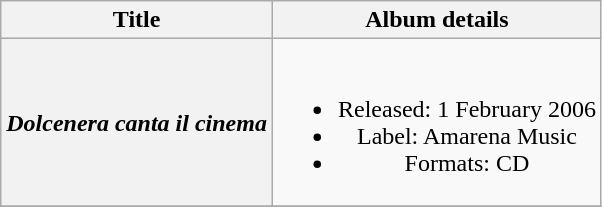<table class="wikitable plainrowheaders" style="text-align:center;" border="1">
<tr>
<th scope="column">Title</th>
<th scope="column">Album details</th>
</tr>
<tr>
<th scope="row"><em>Dolcenera canta il cinema</em></th>
<td><br><ul><li>Released: 1 February 2006</li><li>Label: Amarena Music</li><li>Formats: CD</li></ul></td>
</tr>
<tr>
</tr>
</table>
